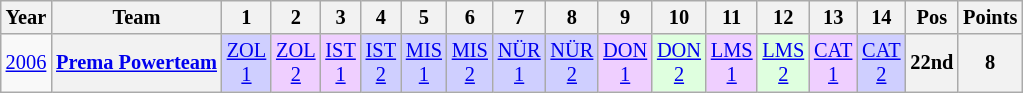<table class="wikitable" style="text-align:center; font-size:85%">
<tr>
<th>Year</th>
<th>Team</th>
<th>1</th>
<th>2</th>
<th>3</th>
<th>4</th>
<th>5</th>
<th>6</th>
<th>7</th>
<th>8</th>
<th>9</th>
<th>10</th>
<th>11</th>
<th>12</th>
<th>13</th>
<th>14</th>
<th>Pos</th>
<th>Points</th>
</tr>
<tr>
<td><a href='#'>2006</a></td>
<th nowrap><a href='#'>Prema Powerteam</a></th>
<td style="background:#CFCFFF;"><a href='#'>ZOL<br>1</a><br></td>
<td style="background:#EFCFFF;"><a href='#'>ZOL<br>2</a><br></td>
<td style="background:#EFCFFF;"><a href='#'>IST<br>1</a><br></td>
<td style="background:#CFCFFF;"><a href='#'>IST<br>2</a><br></td>
<td style="background:#CFCFFF;"><a href='#'>MIS<br>1</a><br></td>
<td style="background:#CFCFFF;"><a href='#'>MIS<br>2</a><br></td>
<td style="background:#CFCFFF;"><a href='#'>NÜR<br>1</a><br></td>
<td style="background:#CFCFFF;"><a href='#'>NÜR<br>2</a><br></td>
<td style="background:#EFCFFF;"><a href='#'>DON<br>1</a><br></td>
<td style="background:#DFFFDF;"><a href='#'>DON<br>2</a><br></td>
<td style="background:#EFCFFF;"><a href='#'>LMS<br>1</a><br></td>
<td style="background:#DFFFDF;"><a href='#'>LMS<br>2</a><br></td>
<td style="background:#EFCFFF;"><a href='#'>CAT<br>1</a><br></td>
<td style="background:#CFCFFF;"><a href='#'>CAT<br>2</a><br></td>
<th>22nd</th>
<th>8</th>
</tr>
</table>
